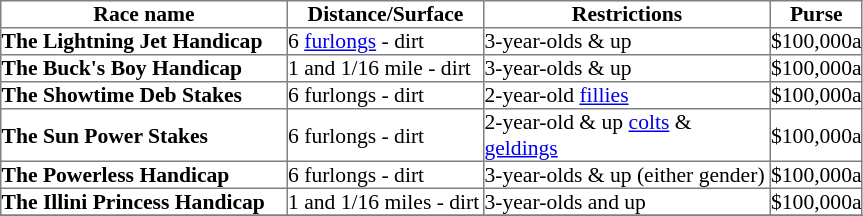<table border="1" cellpadding="0" style="border-collapse: collapse; font-size:90%">
<tr bgcolor="FFFFFF" align="center">
<td width="190px"><strong>Race name</strong></td>
<td width="130px"><strong>Distance/Surface</strong></td>
<td width="190px"><strong>Restrictions</strong></td>
<td width="60px"><strong>Purse</strong></td>
</tr>
<tr>
<td><strong>The Lightning Jet Handicap</strong></td>
<td>6 <a href='#'>furlongs</a> - dirt</td>
<td>3-year-olds & up</td>
<td>$100,000a</td>
</tr>
<tr>
<td><strong>The Buck's Boy Handicap</strong></td>
<td>1 and 1/16 mile - dirt</td>
<td>3-year-olds & up</td>
<td>$100,000a</td>
</tr>
<tr>
<td><strong>The Showtime Deb Stakes</strong></td>
<td>6 furlongs - dirt</td>
<td>2-year-old <a href='#'>fillies</a></td>
<td>$100,000a</td>
</tr>
<tr>
<td><strong>The Sun Power Stakes</strong></td>
<td>6 furlongs - dirt</td>
<td>2-year-old & up <a href='#'>colts</a> & <a href='#'>geldings</a></td>
<td>$100,000a</td>
</tr>
<tr>
<td><strong>The Powerless Handicap</strong></td>
<td>6 furlongs - dirt</td>
<td>3-year-olds & up (either gender)</td>
<td>$100,000a</td>
</tr>
<tr>
<td><strong>The Illini Princess Handicap</strong></td>
<td>1 and 1/16 miles - dirt</td>
<td>3-year-olds and up</td>
<td>$100,000a</td>
</tr>
<tr>
</tr>
</table>
